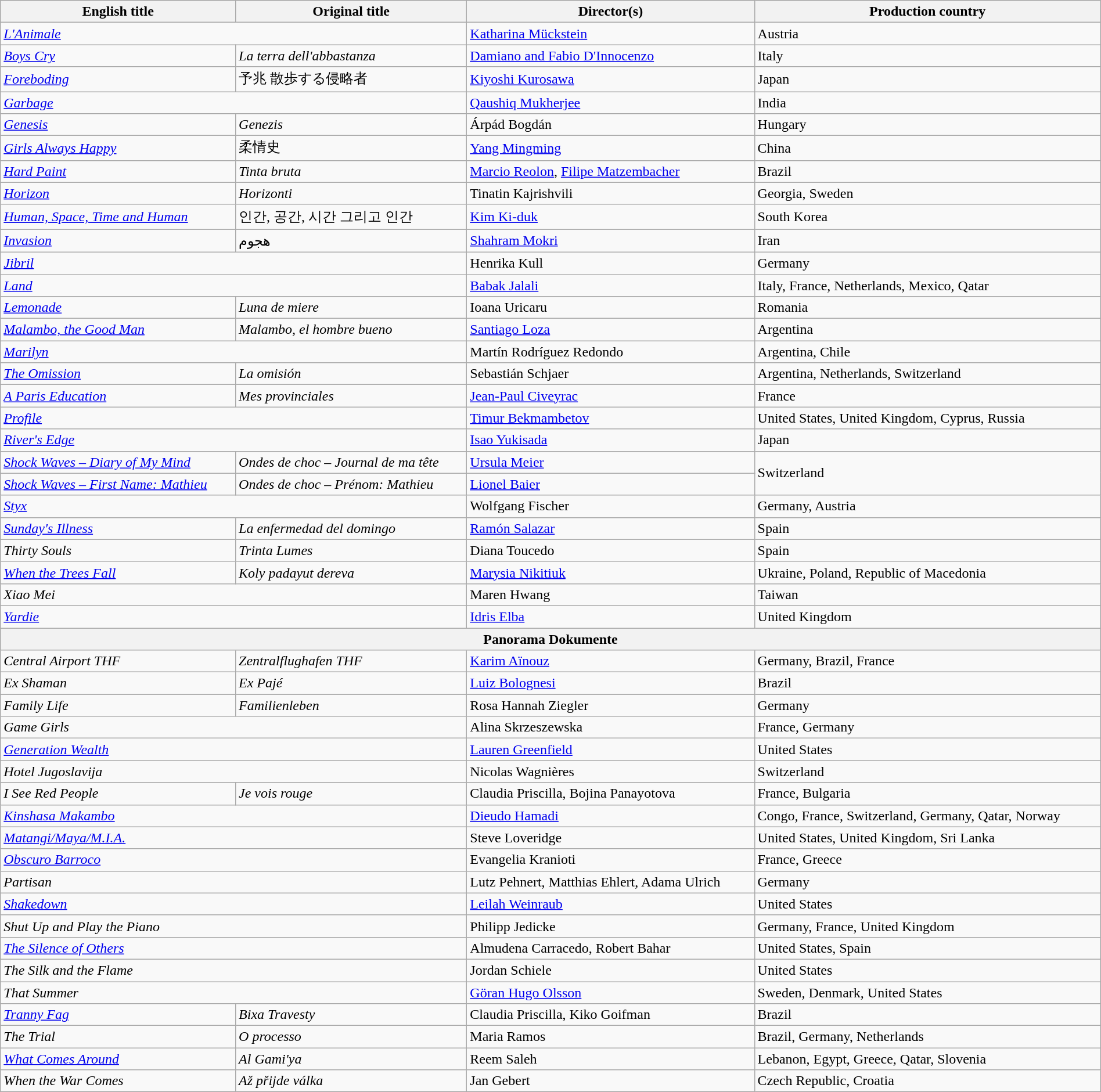<table class="wikitable" width="100%" cellpadding="5">
<tr>
<th scope="col">English title</th>
<th scope="col">Original title</th>
<th scope="col">Director(s)</th>
<th scope="col">Production country</th>
</tr>
<tr>
<td colspan=2><em><a href='#'>L'Animale</a></em></td>
<td><a href='#'>Katharina Mückstein</a></td>
<td>Austria</td>
</tr>
<tr>
<td><em><a href='#'>Boys Cry</a></em></td>
<td><em>La terra dell'abbastanza</em></td>
<td><a href='#'>Damiano and Fabio D'Innocenzo</a></td>
<td>Italy</td>
</tr>
<tr>
<td><em><a href='#'>Foreboding</a></em></td>
<td>予兆 散歩する侵略者</td>
<td><a href='#'>Kiyoshi Kurosawa</a></td>
<td>Japan</td>
</tr>
<tr>
<td colspan=2><em><a href='#'>Garbage</a></em></td>
<td><a href='#'>Qaushiq Mukherjee</a></td>
<td>India</td>
</tr>
<tr>
<td><em><a href='#'>Genesis</a></em></td>
<td><em>Genezis</em></td>
<td>Árpád Bogdán</td>
<td>Hungary</td>
</tr>
<tr>
<td><em><a href='#'>Girls Always Happy</a></em></td>
<td>柔情史</td>
<td><a href='#'>Yang Mingming</a></td>
<td>China</td>
</tr>
<tr>
<td><em><a href='#'>Hard Paint</a></em></td>
<td><em>Tinta bruta</em></td>
<td><a href='#'>Marcio Reolon</a>, <a href='#'>Filipe Matzembacher</a></td>
<td>Brazil</td>
</tr>
<tr>
<td><em><a href='#'>Horizon</a></em></td>
<td><em>Horizonti</em></td>
<td>Tinatin Kajrishvili</td>
<td>Georgia, Sweden</td>
</tr>
<tr>
<td><em><a href='#'>Human, Space, Time and Human</a></em></td>
<td>인간, 공간, 시간 그리고 인간</td>
<td><a href='#'>Kim Ki-duk</a></td>
<td>South Korea</td>
</tr>
<tr>
<td><em><a href='#'>Invasion</a></em></td>
<td>هجوم</td>
<td><a href='#'>Shahram Mokri</a></td>
<td>Iran</td>
</tr>
<tr>
<td colspan=2><em><a href='#'>Jibril</a></em></td>
<td>Henrika Kull</td>
<td>Germany</td>
</tr>
<tr>
<td colspan=2><em><a href='#'>Land</a></em></td>
<td><a href='#'>Babak Jalali</a></td>
<td>Italy, France, Netherlands, Mexico, Qatar</td>
</tr>
<tr>
<td><em><a href='#'>Lemonade</a></em></td>
<td><em>Luna de miere</em></td>
<td>Ioana Uricaru</td>
<td>Romania</td>
</tr>
<tr>
<td><em><a href='#'>Malambo, the Good Man</a></em></td>
<td><em>Malambo, el hombre bueno</em></td>
<td><a href='#'>Santiago Loza</a></td>
<td>Argentina</td>
</tr>
<tr>
<td colspan=2><em><a href='#'>Marilyn</a></em></td>
<td>Martín Rodríguez Redondo</td>
<td>Argentina, Chile</td>
</tr>
<tr>
<td><em><a href='#'>The Omission</a></em></td>
<td><em>La omisión</em></td>
<td>Sebastián Schjaer</td>
<td>Argentina, Netherlands, Switzerland</td>
</tr>
<tr>
<td><em><a href='#'>A Paris Education</a></em></td>
<td><em>Mes provinciales</em></td>
<td><a href='#'>Jean-Paul Civeyrac</a></td>
<td>France</td>
</tr>
<tr>
<td colspan=2><em><a href='#'>Profile</a></em></td>
<td><a href='#'>Timur Bekmambetov</a></td>
<td>United States, United Kingdom, Cyprus, Russia</td>
</tr>
<tr>
<td colspan=2><em><a href='#'>River's Edge</a></em></td>
<td><a href='#'>Isao Yukisada</a></td>
<td>Japan</td>
</tr>
<tr>
<td><em><a href='#'>Shock Waves – Diary of My Mind</a></em></td>
<td><em>Ondes de choc – Journal de ma tête</em></td>
<td><a href='#'>Ursula Meier</a></td>
<td rowspan="2">Switzerland</td>
</tr>
<tr>
<td><em><a href='#'>Shock Waves – First Name: Mathieu</a></em></td>
<td><em>Ondes de choc – Prénom: Mathieu</em></td>
<td><a href='#'>Lionel Baier</a></td>
</tr>
<tr>
<td colspan=2><em><a href='#'>Styx</a></em></td>
<td>Wolfgang Fischer</td>
<td>Germany, Austria</td>
</tr>
<tr>
<td><em><a href='#'>Sunday's Illness</a></em></td>
<td><em>La enfermedad del domingo</em></td>
<td><a href='#'>Ramón Salazar</a></td>
<td>Spain</td>
</tr>
<tr>
<td><em>Thirty Souls</em></td>
<td><em>Trinta Lumes</em></td>
<td>Diana Toucedo</td>
<td>Spain</td>
</tr>
<tr>
<td><em><a href='#'>When the Trees Fall</a></em></td>
<td><em>Koly padayut dereva</em></td>
<td><a href='#'>Marysia Nikitiuk</a></td>
<td>Ukraine, Poland, Republic of Macedonia</td>
</tr>
<tr>
<td colspan=2><em>Xiao Mei</em></td>
<td>Maren Hwang</td>
<td>Taiwan</td>
</tr>
<tr>
<td colspan=2><em><a href='#'>Yardie</a></em></td>
<td><a href='#'>Idris Elba</a></td>
<td>United Kingdom</td>
</tr>
<tr>
<th colspan="4">Panorama Dokumente</th>
</tr>
<tr>
<td><em>Central Airport THF</em></td>
<td><em>Zentralflughafen THF</em></td>
<td><a href='#'>Karim Aïnouz</a></td>
<td>Germany, Brazil, France</td>
</tr>
<tr>
<td><em>Ex Shaman</em></td>
<td><em>Ex Pajé</em></td>
<td><a href='#'>Luiz Bolognesi</a></td>
<td>Brazil</td>
</tr>
<tr>
<td><em>Family Life</em></td>
<td><em>Familienleben</em></td>
<td>Rosa Hannah Ziegler</td>
<td>Germany</td>
</tr>
<tr>
<td colspan="2"><em>Game Girls</em></td>
<td>Alina Skrzeszewska</td>
<td>France, Germany</td>
</tr>
<tr>
<td colspan="2"><em><a href='#'>Generation Wealth</a></em></td>
<td><a href='#'>Lauren Greenfield</a></td>
<td>United States</td>
</tr>
<tr>
<td colspan="2"><em>Hotel Jugoslavija</em></td>
<td>Nicolas Wagnières</td>
<td>Switzerland</td>
</tr>
<tr>
<td><em>I See Red People</em></td>
<td><em>Je vois rouge</em></td>
<td>Claudia Priscilla, Bojina Panayotova</td>
<td>France, Bulgaria</td>
</tr>
<tr>
<td colspan="2"><em><a href='#'>Kinshasa Makambo</a></em></td>
<td><a href='#'>Dieudo Hamadi</a></td>
<td>Congo, France, Switzerland, Germany, Qatar, Norway</td>
</tr>
<tr>
<td colspan="2"><em><a href='#'>Matangi/Maya/M.I.A.</a></em></td>
<td>Steve Loveridge</td>
<td>United States, United Kingdom, Sri Lanka</td>
</tr>
<tr>
<td colspan="2"><em><a href='#'>Obscuro Barroco</a></em></td>
<td>Evangelia Kranioti</td>
<td>France, Greece</td>
</tr>
<tr>
<td colspan="2"><em>Partisan</em></td>
<td>Lutz Pehnert, Matthias Ehlert, Adama Ulrich</td>
<td>Germany</td>
</tr>
<tr>
<td colspan="2"><em><a href='#'>Shakedown</a></em></td>
<td><a href='#'>Leilah Weinraub</a></td>
<td>United States</td>
</tr>
<tr>
<td colspan="2"><em>Shut Up and Play the Piano</em></td>
<td>Philipp Jedicke</td>
<td>Germany, France, United Kingdom</td>
</tr>
<tr>
<td colspan="2"><em><a href='#'>The Silence of Others</a></em></td>
<td>Almudena Carracedo, Robert Bahar</td>
<td>United States, Spain</td>
</tr>
<tr>
<td colspan="2"><em>The Silk and the Flame</em></td>
<td>Jordan Schiele</td>
<td>United States</td>
</tr>
<tr>
<td colspan="2"><em>That Summer</em></td>
<td><a href='#'>Göran Hugo Olsson</a></td>
<td>Sweden, Denmark, United States</td>
</tr>
<tr>
<td><em><a href='#'>Tranny Fag</a></em></td>
<td><em>Bixa Travesty</em></td>
<td>Claudia Priscilla, Kiko Goifman</td>
<td>Brazil</td>
</tr>
<tr>
<td><em>The Trial</em></td>
<td><em>O processo</em></td>
<td>Maria Ramos</td>
<td>Brazil, Germany, Netherlands</td>
</tr>
<tr>
<td><em><a href='#'>What Comes Around</a></em></td>
<td><em>Al Gami'ya</em></td>
<td>Reem Saleh</td>
<td>Lebanon, Egypt, Greece, Qatar, Slovenia</td>
</tr>
<tr>
<td><em>When the War Comes</em></td>
<td><em>Až přijde válka</em></td>
<td>Jan Gebert</td>
<td>Czech Republic, Croatia</td>
</tr>
</table>
